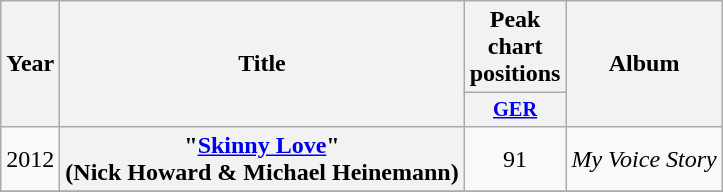<table class="wikitable plainrowheaders" style="text-align:center;">
<tr>
<th scope="col" rowspan="2">Year</th>
<th scope="col" rowspan="2">Title</th>
<th scope="col" colspan="1">Peak chart positions</th>
<th scope="col" rowspan="2">Album</th>
</tr>
<tr>
<th scope="col" style="width:3em;font-size:85%;"><a href='#'>GER</a><br></th>
</tr>
<tr>
<td>2012</td>
<th scope="row">"<a href='#'>Skinny Love</a>"<br><span>(Nick Howard & Michael Heinemann)</span></th>
<td>91</td>
<td><em>My Voice Story</em></td>
</tr>
<tr>
</tr>
</table>
